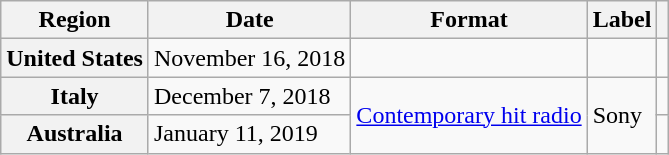<table class="wikitable plainrowheaders">
<tr>
<th scope="col">Region</th>
<th scope="col">Date</th>
<th scope="col">Format</th>
<th scope="col">Label</th>
<th scope="col"></th>
</tr>
<tr>
<th scope="row">United States</th>
<td>November 16, 2018</td>
<td></td>
<td></td>
<td></td>
</tr>
<tr>
<th scope="row">Italy</th>
<td>December 7, 2018</td>
<td rowspan="2"><a href='#'>Contemporary hit radio</a></td>
<td rowspan="2">Sony</td>
<td></td>
</tr>
<tr>
<th scope="row">Australia</th>
<td>January 11, 2019</td>
<td></td>
</tr>
</table>
